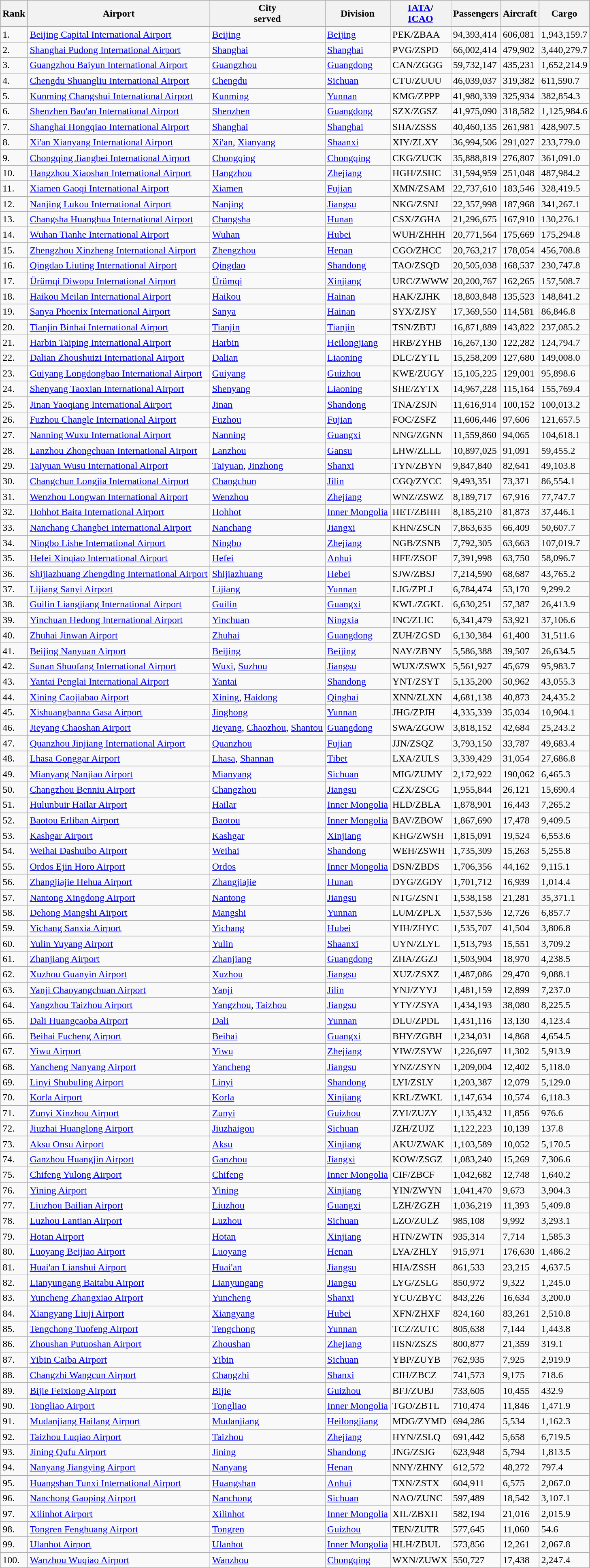<table class="wikitable sortable">
<tr bgcolor=lightgrey>
<th>Rank</th>
<th>Airport</th>
<th>City<br>served</th>
<th>Division</th>
<th><a href='#'>IATA</a>/<br><a href='#'>ICAO</a></th>
<th>Passengers</th>
<th>Aircraft</th>
<th>Cargo</th>
</tr>
<tr>
<td>1.</td>
<td><a href='#'>Beijing Capital International Airport</a></td>
<td><a href='#'>Beijing</a></td>
<td><a href='#'>Beijing</a></td>
<td>PEK/ZBAA</td>
<td>94,393,414</td>
<td>606,081</td>
<td>1,943,159.7</td>
</tr>
<tr>
<td>2.</td>
<td><a href='#'>Shanghai Pudong International Airport</a></td>
<td><a href='#'>Shanghai</a></td>
<td><a href='#'>Shanghai</a></td>
<td>PVG/ZSPD</td>
<td>66,002,414</td>
<td>479,902</td>
<td>3,440,279.7</td>
</tr>
<tr>
<td>3.</td>
<td><a href='#'>Guangzhou Baiyun International Airport</a></td>
<td><a href='#'>Guangzhou</a></td>
<td><a href='#'>Guangdong</a></td>
<td>CAN/ZGGG</td>
<td>59,732,147</td>
<td>435,231</td>
<td>1,652,214.9</td>
</tr>
<tr>
<td>4.</td>
<td><a href='#'>Chengdu Shuangliu International Airport</a></td>
<td><a href='#'>Chengdu</a></td>
<td><a href='#'>Sichuan</a></td>
<td>CTU/ZUUU</td>
<td>46,039,037</td>
<td>319,382</td>
<td>611,590.7</td>
</tr>
<tr>
<td>5.</td>
<td><a href='#'>Kunming Changshui International Airport</a></td>
<td><a href='#'>Kunming</a></td>
<td><a href='#'>Yunnan</a></td>
<td>KMG/ZPPP</td>
<td>41,980,339</td>
<td>325,934</td>
<td>382,854.3</td>
</tr>
<tr>
<td>6.</td>
<td><a href='#'>Shenzhen Bao'an International Airport</a></td>
<td><a href='#'>Shenzhen</a></td>
<td><a href='#'>Guangdong</a></td>
<td>SZX/ZGSZ</td>
<td>41,975,090</td>
<td>318,582</td>
<td>1,125,984.6</td>
</tr>
<tr>
<td>7.</td>
<td><a href='#'>Shanghai Hongqiao International Airport</a></td>
<td><a href='#'>Shanghai</a></td>
<td><a href='#'>Shanghai</a></td>
<td>SHA/ZSSS</td>
<td>40,460,135</td>
<td>261,981</td>
<td>428,907.5</td>
</tr>
<tr>
<td>8.</td>
<td><a href='#'>Xi'an Xianyang International Airport</a></td>
<td><a href='#'>Xi'an</a>, <a href='#'>Xianyang</a></td>
<td><a href='#'>Shaanxi</a></td>
<td>XIY/ZLXY</td>
<td>36,994,506</td>
<td>291,027</td>
<td>233,779.0</td>
</tr>
<tr>
<td>9.</td>
<td><a href='#'>Chongqing Jiangbei International Airport</a></td>
<td><a href='#'>Chongqing</a></td>
<td><a href='#'>Chongqing</a></td>
<td>CKG/ZUCK</td>
<td>35,888,819</td>
<td>276,807</td>
<td>361,091.0</td>
</tr>
<tr>
<td>10.</td>
<td><a href='#'>Hangzhou Xiaoshan International Airport</a></td>
<td><a href='#'>Hangzhou</a></td>
<td><a href='#'>Zhejiang</a></td>
<td>HGH/ZSHC</td>
<td>31,594,959</td>
<td>251,048</td>
<td>487,984.2</td>
</tr>
<tr>
<td>11.</td>
<td><a href='#'>Xiamen Gaoqi International Airport</a></td>
<td><a href='#'>Xiamen</a></td>
<td><a href='#'>Fujian</a></td>
<td>XMN/ZSAM</td>
<td>22,737,610</td>
<td>183,546</td>
<td>328,419.5</td>
</tr>
<tr>
<td>12.</td>
<td><a href='#'>Nanjing Lukou International Airport</a></td>
<td><a href='#'>Nanjing</a></td>
<td><a href='#'>Jiangsu</a></td>
<td>NKG/ZSNJ</td>
<td>22,357,998</td>
<td>187,968</td>
<td>341,267.1</td>
</tr>
<tr>
<td>13.</td>
<td><a href='#'>Changsha Huanghua International Airport</a></td>
<td><a href='#'>Changsha</a></td>
<td><a href='#'>Hunan</a></td>
<td>CSX/ZGHA</td>
<td>21,296,675</td>
<td>167,910</td>
<td>130,276.1</td>
</tr>
<tr>
<td>14.</td>
<td><a href='#'>Wuhan Tianhe International Airport</a></td>
<td><a href='#'>Wuhan</a></td>
<td><a href='#'>Hubei</a></td>
<td>WUH/ZHHH</td>
<td>20,771,564</td>
<td>175,669</td>
<td>175,294.8</td>
</tr>
<tr>
<td>15.</td>
<td><a href='#'>Zhengzhou Xinzheng International Airport</a></td>
<td><a href='#'>Zhengzhou</a></td>
<td><a href='#'>Henan</a></td>
<td>CGO/ZHCC</td>
<td>20,763,217</td>
<td>178,054</td>
<td>456,708.8</td>
</tr>
<tr>
<td>16.</td>
<td><a href='#'>Qingdao Liuting International Airport</a></td>
<td><a href='#'>Qingdao</a></td>
<td><a href='#'>Shandong</a></td>
<td>TAO/ZSQD</td>
<td>20,505,038</td>
<td>168,537</td>
<td>230,747.8</td>
</tr>
<tr>
<td>17.</td>
<td><a href='#'>Ürümqi Diwopu International Airport</a></td>
<td><a href='#'>Ürümqi</a></td>
<td><a href='#'>Xinjiang</a></td>
<td>URC/ZWWW</td>
<td>20,200,767</td>
<td>162,265</td>
<td>157,508.7</td>
</tr>
<tr>
<td>18.</td>
<td><a href='#'>Haikou Meilan International Airport</a></td>
<td><a href='#'>Haikou</a></td>
<td><a href='#'>Hainan</a></td>
<td>HAK/ZJHK</td>
<td>18,803,848</td>
<td>135,523</td>
<td>148,841.2</td>
</tr>
<tr>
<td>19.</td>
<td><a href='#'>Sanya Phoenix International Airport</a></td>
<td><a href='#'>Sanya</a></td>
<td><a href='#'>Hainan</a></td>
<td>SYX/ZJSY</td>
<td>17,369,550</td>
<td>114,581</td>
<td>86,846.8</td>
</tr>
<tr>
<td>20.</td>
<td><a href='#'>Tianjin Binhai International Airport</a></td>
<td><a href='#'>Tianjin</a></td>
<td><a href='#'>Tianjin</a></td>
<td>TSN/ZBTJ</td>
<td>16,871,889</td>
<td>143,822</td>
<td>237,085.2</td>
</tr>
<tr>
<td>21.</td>
<td><a href='#'>Harbin Taiping International Airport</a></td>
<td><a href='#'>Harbin</a></td>
<td><a href='#'>Heilongjiang</a></td>
<td>HRB/ZYHB</td>
<td>16,267,130</td>
<td>122,282</td>
<td>124,794.7</td>
</tr>
<tr>
<td>22.</td>
<td><a href='#'>Dalian Zhoushuizi International Airport</a></td>
<td><a href='#'>Dalian</a></td>
<td><a href='#'>Liaoning</a></td>
<td>DLC/ZYTL</td>
<td>15,258,209</td>
<td>127,680</td>
<td>149,008.0</td>
</tr>
<tr>
<td>23.</td>
<td><a href='#'>Guiyang Longdongbao International Airport</a></td>
<td><a href='#'>Guiyang</a></td>
<td><a href='#'>Guizhou</a></td>
<td>KWE/ZUGY</td>
<td>15,105,225</td>
<td>129,001</td>
<td>95,898.6</td>
</tr>
<tr>
<td>24.</td>
<td><a href='#'>Shenyang Taoxian International Airport</a></td>
<td><a href='#'>Shenyang</a></td>
<td><a href='#'>Liaoning</a></td>
<td>SHE/ZYTX</td>
<td>14,967,228</td>
<td>115,164</td>
<td>155,769.4</td>
</tr>
<tr>
<td>25.</td>
<td><a href='#'>Jinan Yaoqiang International Airport</a></td>
<td><a href='#'>Jinan</a></td>
<td><a href='#'>Shandong</a></td>
<td>TNA/ZSJN</td>
<td>11,616,914</td>
<td>100,152</td>
<td>100,013.2</td>
</tr>
<tr>
<td>26.</td>
<td><a href='#'>Fuzhou Changle International Airport</a></td>
<td><a href='#'>Fuzhou</a></td>
<td><a href='#'>Fujian</a></td>
<td>FOC/ZSFZ</td>
<td>11,606,446</td>
<td>97,606</td>
<td>121,657.5</td>
</tr>
<tr>
<td>27.</td>
<td><a href='#'>Nanning Wuxu International Airport</a></td>
<td><a href='#'>Nanning</a></td>
<td><a href='#'>Guangxi</a></td>
<td>NNG/ZGNN</td>
<td>11,559,860</td>
<td>94,065</td>
<td>104,618.1</td>
</tr>
<tr>
<td>28.</td>
<td><a href='#'>Lanzhou Zhongchuan International Airport</a></td>
<td><a href='#'>Lanzhou</a></td>
<td><a href='#'>Gansu</a></td>
<td>LHW/ZLLL</td>
<td>10,897,025</td>
<td>91,091</td>
<td>59,455.2</td>
</tr>
<tr>
<td>29.</td>
<td><a href='#'>Taiyuan Wusu International Airport</a></td>
<td><a href='#'>Taiyuan</a>, <a href='#'>Jinzhong</a></td>
<td><a href='#'>Shanxi</a></td>
<td>TYN/ZBYN</td>
<td>9,847,840</td>
<td>82,641</td>
<td>49,103.8</td>
</tr>
<tr>
<td>30.</td>
<td><a href='#'>Changchun Longjia International Airport</a></td>
<td><a href='#'>Changchun</a></td>
<td><a href='#'>Jilin</a></td>
<td>CGQ/ZYCC</td>
<td>9,493,351</td>
<td>73,371</td>
<td>86,554.1</td>
</tr>
<tr>
<td>31.</td>
<td><a href='#'>Wenzhou Longwan International Airport</a></td>
<td><a href='#'>Wenzhou</a></td>
<td><a href='#'>Zhejiang</a></td>
<td>WNZ/ZSWZ</td>
<td>8,189,717</td>
<td>67,916</td>
<td>77,747.7</td>
</tr>
<tr>
<td>32.</td>
<td><a href='#'>Hohhot Baita International Airport</a></td>
<td><a href='#'>Hohhot</a></td>
<td><a href='#'>Inner Mongolia</a></td>
<td>HET/ZBHH</td>
<td>8,185,210</td>
<td>81,873</td>
<td>37,446.1</td>
</tr>
<tr>
<td>33.</td>
<td><a href='#'>Nanchang Changbei International Airport</a></td>
<td><a href='#'>Nanchang</a></td>
<td><a href='#'>Jiangxi</a></td>
<td>KHN/ZSCN</td>
<td>7,863,635</td>
<td>66,409</td>
<td>50,607.7</td>
</tr>
<tr>
<td>34.</td>
<td><a href='#'>Ningbo Lishe International Airport</a></td>
<td><a href='#'>Ningbo</a></td>
<td><a href='#'>Zhejiang</a></td>
<td>NGB/ZSNB</td>
<td>7,792,305</td>
<td>63,663</td>
<td>107,019.7</td>
</tr>
<tr>
<td>35.</td>
<td><a href='#'>Hefei Xinqiao International Airport</a></td>
<td><a href='#'>Hefei</a></td>
<td><a href='#'>Anhui</a></td>
<td>HFE/ZSOF</td>
<td>7,391,998</td>
<td>63,750</td>
<td>58,096.7</td>
</tr>
<tr>
<td>36.</td>
<td><a href='#'>Shijiazhuang Zhengding International Airport</a></td>
<td><a href='#'>Shijiazhuang</a></td>
<td><a href='#'>Hebei</a></td>
<td>SJW/ZBSJ</td>
<td>7,214,590</td>
<td>68,687</td>
<td>43,765.2</td>
</tr>
<tr>
<td>37.</td>
<td><a href='#'>Lijiang Sanyi Airport</a></td>
<td><a href='#'>Lijiang</a></td>
<td><a href='#'>Yunnan</a></td>
<td>LJG/ZPLJ</td>
<td>6,784,474</td>
<td>53,170</td>
<td>9,299.2</td>
</tr>
<tr>
<td>38.</td>
<td><a href='#'>Guilin Liangjiang International Airport</a></td>
<td><a href='#'>Guilin</a></td>
<td><a href='#'>Guangxi</a></td>
<td>KWL/ZGKL</td>
<td>6,630,251</td>
<td>57,387</td>
<td>26,413.9</td>
</tr>
<tr>
<td>39.</td>
<td><a href='#'>Yinchuan Hedong International Airport</a></td>
<td><a href='#'>Yinchuan</a></td>
<td><a href='#'>Ningxia</a></td>
<td>INC/ZLIC</td>
<td>6,341,479</td>
<td>53,921</td>
<td>37,106.6</td>
</tr>
<tr>
<td>40.</td>
<td><a href='#'>Zhuhai Jinwan Airport</a></td>
<td><a href='#'>Zhuhai</a></td>
<td><a href='#'>Guangdong</a></td>
<td>ZUH/ZGSD</td>
<td>6,130,384</td>
<td>61,400</td>
<td>31,511.6</td>
</tr>
<tr>
<td>41.</td>
<td><a href='#'>Beijing Nanyuan Airport</a></td>
<td><a href='#'>Beijing</a></td>
<td><a href='#'>Beijing</a></td>
<td>NAY/ZBNY</td>
<td>5,586,388</td>
<td>39,507</td>
<td>26,634.5</td>
</tr>
<tr>
<td>42.</td>
<td><a href='#'>Sunan Shuofang International Airport</a></td>
<td><a href='#'>Wuxi</a>, <a href='#'>Suzhou</a></td>
<td><a href='#'>Jiangsu</a></td>
<td>WUX/ZSWX</td>
<td>5,561,927</td>
<td>45,679</td>
<td>95,983.7</td>
</tr>
<tr>
<td>43.</td>
<td><a href='#'>Yantai Penglai International Airport</a></td>
<td><a href='#'>Yantai</a></td>
<td><a href='#'>Shandong</a></td>
<td>YNT/ZSYT</td>
<td>5,135,200</td>
<td>50,962</td>
<td>43,055.3</td>
</tr>
<tr>
<td>44.</td>
<td><a href='#'>Xining Caojiabao Airport</a></td>
<td><a href='#'>Xining</a>, <a href='#'>Haidong</a></td>
<td><a href='#'>Qinghai</a></td>
<td>XNN/ZLXN</td>
<td>4,681,138</td>
<td>40,873</td>
<td>24,435.2</td>
</tr>
<tr>
<td>45.</td>
<td><a href='#'>Xishuangbanna Gasa Airport</a></td>
<td><a href='#'>Jinghong</a></td>
<td><a href='#'>Yunnan</a></td>
<td>JHG/ZPJH</td>
<td>4,335,339</td>
<td>35,034</td>
<td>10,904.1</td>
</tr>
<tr>
<td>46.</td>
<td><a href='#'>Jieyang Chaoshan Airport</a></td>
<td><a href='#'>Jieyang</a>, <a href='#'>Chaozhou</a>, <a href='#'>Shantou</a></td>
<td><a href='#'>Guangdong</a></td>
<td>SWA/ZGOW</td>
<td>3,818,152</td>
<td>42,684</td>
<td>25,243.2</td>
</tr>
<tr>
<td>47.</td>
<td><a href='#'>Quanzhou Jinjiang International Airport</a></td>
<td><a href='#'>Quanzhou</a></td>
<td><a href='#'>Fujian</a></td>
<td>JJN/ZSQZ</td>
<td>3,793,150</td>
<td>33,787</td>
<td>49,683.4</td>
</tr>
<tr>
<td>48.</td>
<td><a href='#'>Lhasa Gonggar Airport</a></td>
<td><a href='#'>Lhasa</a>, <a href='#'>Shannan</a></td>
<td><a href='#'>Tibet</a></td>
<td>LXA/ZULS</td>
<td>3,339,429</td>
<td>31,054</td>
<td>27,686.8</td>
</tr>
<tr>
<td>49.</td>
<td><a href='#'>Mianyang Nanjiao Airport</a></td>
<td><a href='#'>Mianyang</a></td>
<td><a href='#'>Sichuan</a></td>
<td>MIG/ZUMY</td>
<td>2,172,922</td>
<td>190,062</td>
<td>6,465.3</td>
</tr>
<tr>
<td>50.</td>
<td><a href='#'>Changzhou Benniu Airport</a></td>
<td><a href='#'>Changzhou</a></td>
<td><a href='#'>Jiangsu</a></td>
<td>CZX/ZSCG</td>
<td>1,955,844</td>
<td>26,121</td>
<td>15,690.4</td>
</tr>
<tr>
<td>51.</td>
<td><a href='#'>Hulunbuir Hailar Airport</a></td>
<td><a href='#'>Hailar</a></td>
<td><a href='#'>Inner Mongolia</a></td>
<td>HLD/ZBLA</td>
<td>1,878,901</td>
<td>16,443</td>
<td>7,265.2</td>
</tr>
<tr>
<td>52.</td>
<td><a href='#'>Baotou Erliban Airport</a></td>
<td><a href='#'>Baotou</a></td>
<td><a href='#'>Inner Mongolia</a></td>
<td>BAV/ZBOW</td>
<td>1,867,690</td>
<td>17,478</td>
<td>9,409.5</td>
</tr>
<tr>
<td>53.</td>
<td><a href='#'>Kashgar Airport</a></td>
<td><a href='#'>Kashgar</a></td>
<td><a href='#'>Xinjiang</a></td>
<td>KHG/ZWSH</td>
<td>1,815,091</td>
<td>19,524</td>
<td>6,553.6</td>
</tr>
<tr>
<td>54.</td>
<td><a href='#'>Weihai Dashuibo Airport</a></td>
<td><a href='#'>Weihai</a></td>
<td><a href='#'>Shandong</a></td>
<td>WEH/ZSWH</td>
<td>1,735,309</td>
<td>15,263</td>
<td>5,255.8</td>
</tr>
<tr>
<td>55.</td>
<td><a href='#'>Ordos Ejin Horo Airport</a></td>
<td><a href='#'>Ordos</a></td>
<td><a href='#'>Inner Mongolia</a></td>
<td>DSN/ZBDS</td>
<td>1,706,356</td>
<td>44,162</td>
<td>9,115.1</td>
</tr>
<tr>
<td>56.</td>
<td><a href='#'>Zhangjiajie Hehua Airport</a></td>
<td><a href='#'>Zhangjiajie</a></td>
<td><a href='#'>Hunan</a></td>
<td>DYG/ZGDY</td>
<td>1,701,712</td>
<td>16,939</td>
<td>1,014.4</td>
</tr>
<tr>
<td>57.</td>
<td><a href='#'>Nantong Xingdong Airport</a></td>
<td><a href='#'>Nantong</a></td>
<td><a href='#'>Jiangsu</a></td>
<td>NTG/ZSNT</td>
<td>1,538,158</td>
<td>21,281</td>
<td>35,371.1</td>
</tr>
<tr>
<td>58.</td>
<td><a href='#'>Dehong Mangshi Airport</a></td>
<td><a href='#'>Mangshi</a></td>
<td><a href='#'>Yunnan</a></td>
<td>LUM/ZPLX</td>
<td>1,537,536</td>
<td>12,726</td>
<td>6,857.7</td>
</tr>
<tr>
<td>59.</td>
<td><a href='#'>Yichang Sanxia Airport</a></td>
<td><a href='#'>Yichang</a></td>
<td><a href='#'>Hubei</a></td>
<td>YIH/ZHYC</td>
<td>1,535,707</td>
<td>41,504</td>
<td>3,806.8</td>
</tr>
<tr>
<td>60.</td>
<td><a href='#'>Yulin Yuyang Airport</a></td>
<td><a href='#'>Yulin</a></td>
<td><a href='#'>Shaanxi</a></td>
<td>UYN/ZLYL</td>
<td>1,513,793</td>
<td>15,551</td>
<td>3,709.2</td>
</tr>
<tr>
<td>61.</td>
<td><a href='#'>Zhanjiang Airport</a></td>
<td><a href='#'>Zhanjiang</a></td>
<td><a href='#'>Guangdong</a></td>
<td>ZHA/ZGZJ</td>
<td>1,503,904</td>
<td>18,970</td>
<td>4,238.5</td>
</tr>
<tr>
<td>62.</td>
<td><a href='#'>Xuzhou Guanyin Airport</a></td>
<td><a href='#'>Xuzhou</a></td>
<td><a href='#'>Jiangsu</a></td>
<td>XUZ/ZSXZ</td>
<td>1,487,086</td>
<td>29,470</td>
<td>9,088.1</td>
</tr>
<tr>
<td>63.</td>
<td><a href='#'>Yanji Chaoyangchuan Airport</a></td>
<td><a href='#'>Yanji</a></td>
<td><a href='#'>Jilin</a></td>
<td>YNJ/ZYYJ</td>
<td>1,481,159</td>
<td>12,899</td>
<td>7,237.0</td>
</tr>
<tr>
<td>64.</td>
<td><a href='#'>Yangzhou Taizhou Airport</a></td>
<td><a href='#'>Yangzhou</a>, <a href='#'>Taizhou</a></td>
<td><a href='#'>Jiangsu</a></td>
<td>YTY/ZSYA</td>
<td>1,434,193</td>
<td>38,080</td>
<td>8,225.5</td>
</tr>
<tr>
<td>65.</td>
<td><a href='#'>Dali Huangcaoba Airport</a></td>
<td><a href='#'>Dali</a></td>
<td><a href='#'>Yunnan</a></td>
<td>DLU/ZPDL</td>
<td>1,431,116</td>
<td>13,130</td>
<td>4,123.4</td>
</tr>
<tr>
<td>66.</td>
<td><a href='#'>Beihai Fucheng Airport</a></td>
<td><a href='#'>Beihai</a></td>
<td><a href='#'>Guangxi</a></td>
<td>BHY/ZGBH</td>
<td>1,234,031</td>
<td>14,868</td>
<td>4,654.5</td>
</tr>
<tr>
<td>67.</td>
<td><a href='#'>Yiwu Airport</a></td>
<td><a href='#'>Yiwu</a></td>
<td><a href='#'>Zhejiang</a></td>
<td>YIW/ZSYW</td>
<td>1,226,697</td>
<td>11,302</td>
<td>5,913.9</td>
</tr>
<tr>
<td>68.</td>
<td><a href='#'>Yancheng Nanyang Airport</a></td>
<td><a href='#'>Yancheng</a></td>
<td><a href='#'>Jiangsu</a></td>
<td>YNZ/ZSYN</td>
<td>1,209,004</td>
<td>12,402</td>
<td>5,118.0</td>
</tr>
<tr>
<td>69.</td>
<td><a href='#'>Linyi Shubuling Airport</a></td>
<td><a href='#'>Linyi</a></td>
<td><a href='#'>Shandong</a></td>
<td>LYI/ZSLY</td>
<td>1,203,387</td>
<td>12,079</td>
<td>5,129.0</td>
</tr>
<tr>
<td>70.</td>
<td><a href='#'>Korla Airport</a></td>
<td><a href='#'>Korla</a></td>
<td><a href='#'>Xinjiang</a></td>
<td>KRL/ZWKL</td>
<td>1,147,634</td>
<td>10,574</td>
<td>6,118.3</td>
</tr>
<tr>
<td>71.</td>
<td><a href='#'>Zunyi Xinzhou Airport</a></td>
<td><a href='#'>Zunyi</a></td>
<td><a href='#'>Guizhou</a></td>
<td>ZYI/ZUZY</td>
<td>1,135,432</td>
<td>11,856</td>
<td>976.6</td>
</tr>
<tr>
<td>72.</td>
<td><a href='#'>Jiuzhai Huanglong Airport</a></td>
<td><a href='#'>Jiuzhaigou</a></td>
<td><a href='#'>Sichuan</a></td>
<td>JZH/ZUJZ</td>
<td>1,122,223</td>
<td>10,139</td>
<td>137.8</td>
</tr>
<tr>
<td>73.</td>
<td><a href='#'>Aksu Onsu Airport</a></td>
<td><a href='#'>Aksu</a></td>
<td><a href='#'>Xinjiang</a></td>
<td>AKU/ZWAK</td>
<td>1,103,589</td>
<td>10,052</td>
<td>5,170.5</td>
</tr>
<tr>
<td>74.</td>
<td><a href='#'>Ganzhou Huangjin Airport</a></td>
<td><a href='#'>Ganzhou</a></td>
<td><a href='#'>Jiangxi</a></td>
<td>KOW/ZSGZ</td>
<td>1,083,240</td>
<td>15,269</td>
<td>7,306.6</td>
</tr>
<tr>
<td>75.</td>
<td><a href='#'>Chifeng Yulong Airport</a></td>
<td><a href='#'>Chifeng</a></td>
<td><a href='#'>Inner Mongolia</a></td>
<td>CIF/ZBCF</td>
<td>1,042,682</td>
<td>12,748</td>
<td>1,640.2</td>
</tr>
<tr>
<td>76.</td>
<td><a href='#'>Yining Airport</a></td>
<td><a href='#'>Yining</a></td>
<td><a href='#'>Xinjiang</a></td>
<td>YIN/ZWYN</td>
<td>1,041,470</td>
<td>9,673</td>
<td>3,904.3</td>
</tr>
<tr>
<td>77.</td>
<td><a href='#'>Liuzhou Bailian Airport</a></td>
<td><a href='#'>Liuzhou</a></td>
<td><a href='#'>Guangxi</a></td>
<td>LZH/ZGZH</td>
<td>1,036,219</td>
<td>11,393</td>
<td>5,409.8</td>
</tr>
<tr>
<td>78.</td>
<td><a href='#'>Luzhou Lantian Airport</a></td>
<td><a href='#'>Luzhou</a></td>
<td><a href='#'>Sichuan</a></td>
<td>LZO/ZULZ</td>
<td>985,108</td>
<td>9,992</td>
<td>3,293.1</td>
</tr>
<tr>
<td>79.</td>
<td><a href='#'>Hotan Airport</a></td>
<td><a href='#'>Hotan</a></td>
<td><a href='#'>Xinjiang</a></td>
<td>HTN/ZWTN</td>
<td>935,314</td>
<td>7,714</td>
<td>1,585.3</td>
</tr>
<tr>
<td>80.</td>
<td><a href='#'>Luoyang Beijiao Airport</a></td>
<td><a href='#'>Luoyang</a></td>
<td><a href='#'>Henan</a></td>
<td>LYA/ZHLY</td>
<td>915,971</td>
<td>176,630</td>
<td>1,486.2</td>
</tr>
<tr>
<td>81.</td>
<td><a href='#'>Huai'an Lianshui Airport</a></td>
<td><a href='#'>Huai'an</a></td>
<td><a href='#'>Jiangsu</a></td>
<td>HIA/ZSSH</td>
<td>861,533</td>
<td>23,215</td>
<td>4,637.5</td>
</tr>
<tr>
<td>82.</td>
<td><a href='#'>Lianyungang Baitabu Airport</a></td>
<td><a href='#'>Lianyungang</a></td>
<td><a href='#'>Jiangsu</a></td>
<td>LYG/ZSLG</td>
<td>850,972</td>
<td>9,322</td>
<td>1,245.0</td>
</tr>
<tr>
<td>83.</td>
<td><a href='#'>Yuncheng Zhangxiao Airport</a></td>
<td><a href='#'>Yuncheng</a></td>
<td><a href='#'>Shanxi</a></td>
<td>YCU/ZBYC</td>
<td>843,226</td>
<td>16,634</td>
<td>3,200.0</td>
</tr>
<tr>
<td>84.</td>
<td><a href='#'>Xiangyang Liuji Airport</a></td>
<td><a href='#'>Xiangyang</a></td>
<td><a href='#'>Hubei</a></td>
<td>XFN/ZHXF</td>
<td>824,160</td>
<td>83,261</td>
<td>2,510.8</td>
</tr>
<tr>
<td>85.</td>
<td><a href='#'>Tengchong Tuofeng Airport</a></td>
<td><a href='#'>Tengchong</a></td>
<td><a href='#'>Yunnan</a></td>
<td>TCZ/ZUTC</td>
<td>805,638</td>
<td>7,144</td>
<td>1,443.8</td>
</tr>
<tr>
<td>86.</td>
<td><a href='#'>Zhoushan Putuoshan Airport</a></td>
<td><a href='#'>Zhoushan</a></td>
<td><a href='#'>Zhejiang</a></td>
<td>HSN/ZSZS</td>
<td>800,877</td>
<td>21,359</td>
<td>319.1</td>
</tr>
<tr>
<td>87.</td>
<td><a href='#'>Yibin Caiba Airport</a></td>
<td><a href='#'>Yibin</a></td>
<td><a href='#'>Sichuan</a></td>
<td>YBP/ZUYB</td>
<td>762,935</td>
<td>7,925</td>
<td>2,919.9</td>
</tr>
<tr>
<td>88.</td>
<td><a href='#'>Changzhi Wangcun Airport</a></td>
<td><a href='#'>Changzhi</a></td>
<td><a href='#'>Shanxi</a></td>
<td>CIH/ZBCZ</td>
<td>741,573</td>
<td>9,175</td>
<td>718.6</td>
</tr>
<tr>
<td>89.</td>
<td><a href='#'>Bijie Feixiong Airport</a></td>
<td><a href='#'>Bijie</a></td>
<td><a href='#'>Guizhou</a></td>
<td>BFJ/ZUBJ</td>
<td>733,605</td>
<td>10,455</td>
<td>432.9</td>
</tr>
<tr>
<td>90.</td>
<td><a href='#'>Tongliao Airport</a></td>
<td><a href='#'>Tongliao</a></td>
<td><a href='#'>Inner Mongolia</a></td>
<td>TGO/ZBTL</td>
<td>710,474</td>
<td>11,846</td>
<td>1,471.9</td>
</tr>
<tr>
<td>91.</td>
<td><a href='#'>Mudanjiang Hailang Airport</a></td>
<td><a href='#'>Mudanjiang</a></td>
<td><a href='#'>Heilongjiang</a></td>
<td>MDG/ZYMD</td>
<td>694,286</td>
<td>5,534</td>
<td>1,162.3</td>
</tr>
<tr>
<td>92.</td>
<td><a href='#'>Taizhou Luqiao Airport</a></td>
<td><a href='#'>Taizhou</a></td>
<td><a href='#'>Zhejiang</a></td>
<td>HYN/ZSLQ</td>
<td>691,442</td>
<td>5,658</td>
<td>6,719.5</td>
</tr>
<tr>
<td>93.</td>
<td><a href='#'>Jining Qufu Airport</a></td>
<td><a href='#'>Jining</a></td>
<td><a href='#'>Shandong</a></td>
<td>JNG/ZSJG</td>
<td>623,948</td>
<td>5,794</td>
<td>1,813.5</td>
</tr>
<tr>
<td>94.</td>
<td><a href='#'>Nanyang Jiangying Airport</a></td>
<td><a href='#'>Nanyang</a></td>
<td><a href='#'>Henan</a></td>
<td>NNY/ZHNY</td>
<td>612,572</td>
<td>48,272</td>
<td>797.4</td>
</tr>
<tr>
<td>95.</td>
<td><a href='#'>Huangshan Tunxi International Airport</a></td>
<td><a href='#'>Huangshan</a></td>
<td><a href='#'>Anhui</a></td>
<td>TXN/ZSTX</td>
<td>604,911</td>
<td>6,575</td>
<td>2,067.0</td>
</tr>
<tr>
<td>96.</td>
<td><a href='#'>Nanchong Gaoping Airport</a></td>
<td><a href='#'>Nanchong</a></td>
<td><a href='#'>Sichuan</a></td>
<td>NAO/ZUNC</td>
<td>597,489</td>
<td>18,542</td>
<td>3,107.1</td>
</tr>
<tr>
<td>97.</td>
<td><a href='#'>Xilinhot Airport</a></td>
<td><a href='#'>Xilinhot</a></td>
<td><a href='#'>Inner Mongolia</a></td>
<td>XIL/ZBXH</td>
<td>582,194</td>
<td>21,016</td>
<td>2,015.9</td>
</tr>
<tr>
<td>98.</td>
<td><a href='#'>Tongren Fenghuang Airport</a></td>
<td><a href='#'>Tongren</a></td>
<td><a href='#'>Guizhou</a></td>
<td>TEN/ZUTR</td>
<td>577,645</td>
<td>11,060</td>
<td>54.6</td>
</tr>
<tr>
<td>99.</td>
<td><a href='#'>Ulanhot Airport</a></td>
<td><a href='#'>Ulanhot</a></td>
<td><a href='#'>Inner Mongolia</a></td>
<td>HLH/ZBUL</td>
<td>573,856</td>
<td>12,261</td>
<td>2,067.8</td>
</tr>
<tr>
<td>100.</td>
<td><a href='#'>Wanzhou Wuqiao Airport</a></td>
<td><a href='#'>Wanzhou</a></td>
<td><a href='#'>Chongqing</a></td>
<td>WXN/ZUWX</td>
<td>550,727</td>
<td>17,438</td>
<td>2,247.4</td>
</tr>
</table>
